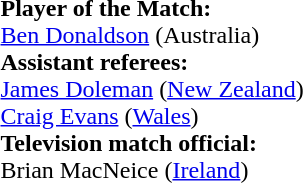<table style="width:100%">
<tr>
<td><br><strong>Player of the Match:</strong>
<br><a href='#'>Ben Donaldson</a> (Australia)<br><strong>Assistant referees:</strong>
<br><a href='#'>James Doleman</a> (<a href='#'>New Zealand</a>)
<br><a href='#'>Craig Evans</a> (<a href='#'>Wales</a>)
<br><strong>Television match official:</strong>
<br>Brian MacNeice (<a href='#'>Ireland</a>)</td>
</tr>
</table>
